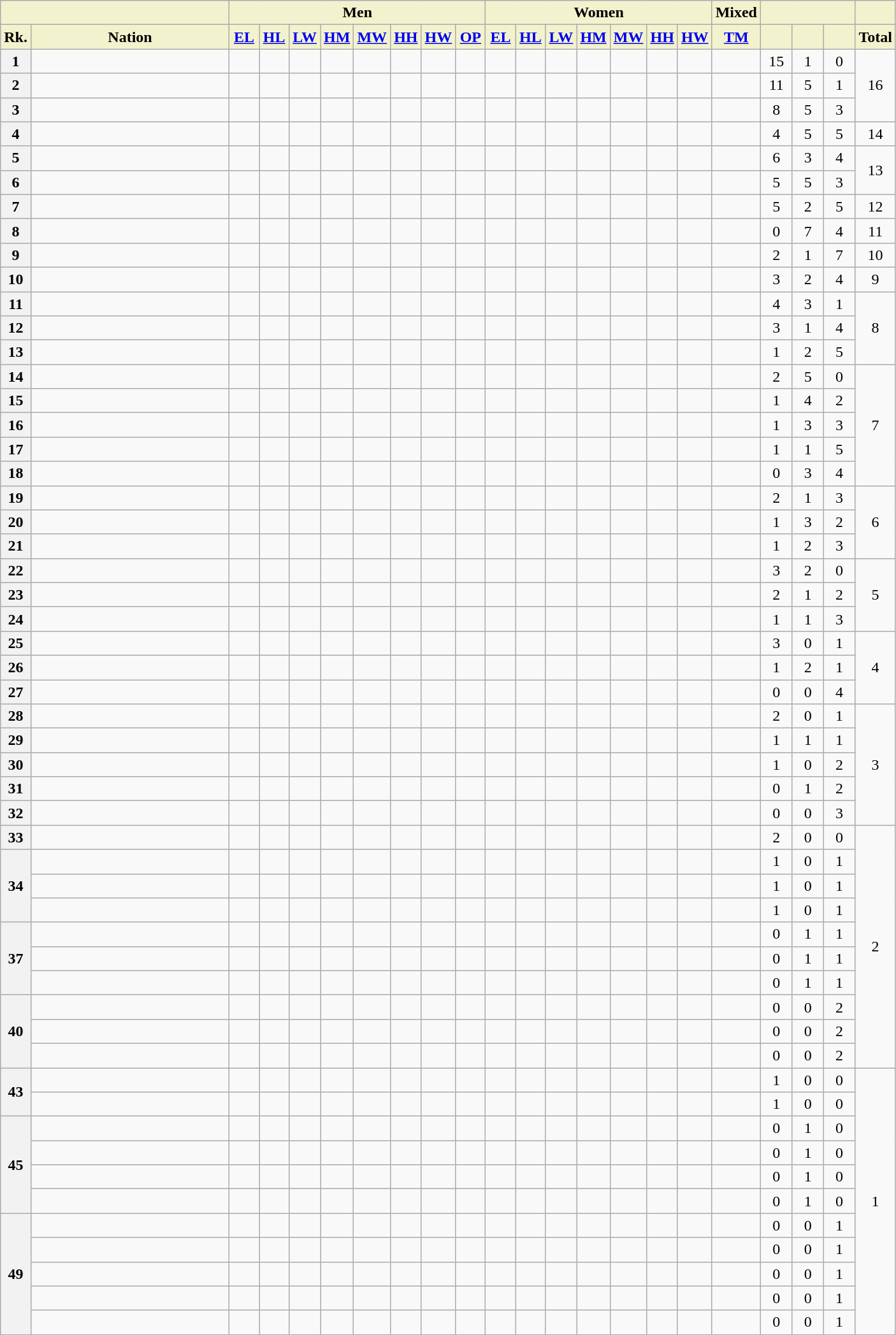<table class="wikitable sortable sort-under-center" style="margin-top:0em; text-align:center;">
<tr>
<th colspan="2" style="background: #f2f2ce;"></th>
<th colspan="8" style="background: #f2f2ce;">Men</th>
<th colspan="7" style="background: #f2f2ce;">Women</th>
<th style="background: #f2f2ce;">Mixed</th>
<th colspan="3" style="background: #f2f2ce;"></th>
<th style="background: #f2f2ce;"></th>
</tr>
<tr>
<th style="background-color:#f2f2ce; width:1.0em">Rk.</th>
<th style="background-color:#f2f2ce; width:12.5em">Nation</th>
<th style="background-color:#f2f2ce; width:1.5em"><a href='#'>EL</a></th>
<th style="background-color:#f2f2ce; width:1.5em"><a href='#'>HL</a></th>
<th style="background-color:#f2f2ce; width:1.5em"><a href='#'>LW</a></th>
<th style="background-color:#f2f2ce; width:1.5em"><a href='#'>HM</a></th>
<th style="background-color:#f2f2ce; width:1.5em"><a href='#'>MW</a></th>
<th style="background-color:#f2f2ce; width:1.5em"><a href='#'>HH</a></th>
<th style="background-color:#f2f2ce; width:1.5em"><a href='#'>HW</a></th>
<th style="background-color:#f2f2ce; width:1.5em"><a href='#'>OP</a></th>
<th style="background-color:#f2f2ce; width:1.5em"><a href='#'>EL</a></th>
<th style="background-color:#f2f2ce; width:1.5em"><a href='#'>HL</a></th>
<th style="background-color:#f2f2ce; width:1.5em"><a href='#'>LW</a></th>
<th style="background-color:#f2f2ce; width:1.5em"><a href='#'>HM</a></th>
<th style="background-color:#f2f2ce; width:1.5em"><a href='#'>MW</a></th>
<th style="background-color:#f2f2ce; width:1.5em"><a href='#'>HH</a></th>
<th style="background-color:#f2f2ce; width:1.5em"><a href='#'>HW</a></th>
<th style="background-color:#f2f2ce; width:1.5em"><a href='#'>TM</a></th>
<th style="background-color:#f2f2ce; width:1.6em"></th>
<th style="background-color:#f2f2ce; width:1.6em"></th>
<th style="background-color:#f2f2ce; width:1.6em"></th>
<th style="background-color:#f2f2ce; width:1.6em">Total</th>
</tr>
<tr>
<th>1</th>
<td align=left></td>
<td></td>
<td></td>
<td></td>
<td></td>
<td></td>
<td></td>
<td></td>
<td></td>
<td></td>
<td></td>
<td></td>
<td></td>
<td></td>
<td></td>
<td></td>
<td></td>
<td>15</td>
<td>1</td>
<td>0</td>
<td rowspan=3>16</td>
</tr>
<tr>
<th>2</th>
<td align=left></td>
<td></td>
<td></td>
<td></td>
<td></td>
<td></td>
<td></td>
<td></td>
<td></td>
<td></td>
<td></td>
<td></td>
<td></td>
<td></td>
<td></td>
<td></td>
<td></td>
<td>11</td>
<td>5</td>
<td>1</td>
</tr>
<tr>
<th>3</th>
<td align=left></td>
<td></td>
<td></td>
<td></td>
<td></td>
<td></td>
<td></td>
<td></td>
<td></td>
<td></td>
<td></td>
<td></td>
<td></td>
<td></td>
<td></td>
<td></td>
<td></td>
<td>8</td>
<td>5</td>
<td>3</td>
</tr>
<tr>
<th>4</th>
<td align=left></td>
<td></td>
<td></td>
<td></td>
<td></td>
<td></td>
<td></td>
<td></td>
<td></td>
<td></td>
<td data-sort-value=99></td>
<td></td>
<td data-sort-value=99></td>
<td></td>
<td></td>
<td></td>
<td></td>
<td>4</td>
<td>5</td>
<td>5</td>
<td>14</td>
</tr>
<tr>
<th>5</th>
<td align=left></td>
<td></td>
<td></td>
<td></td>
<td></td>
<td></td>
<td></td>
<td></td>
<td></td>
<td></td>
<td></td>
<td data-sort-value=99></td>
<td></td>
<td></td>
<td data-sort-value=99></td>
<td></td>
<td data-sort-value=99></td>
<td>6</td>
<td>3</td>
<td>4</td>
<td rowspan=2>13</td>
</tr>
<tr>
<th>6</th>
<td align=left></td>
<td></td>
<td></td>
<td></td>
<td></td>
<td></td>
<td data-sort-value=99></td>
<td></td>
<td data-sort-value=99></td>
<td></td>
<td></td>
<td></td>
<td></td>
<td></td>
<td></td>
<td></td>
<td data-sort-value=99></td>
<td>5</td>
<td>5</td>
<td>3</td>
</tr>
<tr>
<th>7</th>
<td align=left></td>
<td></td>
<td></td>
<td></td>
<td></td>
<td></td>
<td></td>
<td></td>
<td data-sort-value=99></td>
<td></td>
<td data-sort-value=99></td>
<td></td>
<td data-sort-value=99></td>
<td data-sort-value=99></td>
<td></td>
<td></td>
<td></td>
<td>5</td>
<td>2</td>
<td>5</td>
<td>12</td>
</tr>
<tr>
<th>8</th>
<td align=left></td>
<td></td>
<td data-sort-value=99></td>
<td></td>
<td></td>
<td></td>
<td></td>
<td data-sort-value=99></td>
<td></td>
<td data-sort-value=99></td>
<td></td>
<td></td>
<td data-sort-value=99></td>
<td></td>
<td></td>
<td></td>
<td data-sort-value=99></td>
<td>0</td>
<td>7</td>
<td>4</td>
<td>11</td>
</tr>
<tr>
<th>9</th>
<td align=left></td>
<td data-sort-value=99></td>
<td data-sort-value=99></td>
<td></td>
<td></td>
<td data-sort-value=99></td>
<td></td>
<td></td>
<td data-sort-value=99></td>
<td></td>
<td></td>
<td></td>
<td></td>
<td></td>
<td></td>
<td data-sort-value=99></td>
<td data-sort-value=99></td>
<td>2</td>
<td>1</td>
<td>7</td>
<td>10</td>
</tr>
<tr>
<th>10</th>
<td align=left></td>
<td></td>
<td data-sort-value=99></td>
<td data-sort-value=99></td>
<td data-sort-value=99></td>
<td></td>
<td></td>
<td></td>
<td></td>
<td data-sort-value=99></td>
<td data-sort-value=99></td>
<td></td>
<td></td>
<td></td>
<td></td>
<td data-sort-value=99></td>
<td data-sort-value=99></td>
<td>3</td>
<td>2</td>
<td>4</td>
<td>9</td>
</tr>
<tr>
<th>11</th>
<td align=left></td>
<td></td>
<td></td>
<td></td>
<td data-sort-value=99></td>
<td data-sort-value=99></td>
<td data-sort-value=99></td>
<td data-sort-value=99></td>
<td data-sort-value=99></td>
<td data-sort-value=99></td>
<td></td>
<td></td>
<td></td>
<td></td>
<td></td>
<td data-sort-value=99></td>
<td data-sort-value=99></td>
<td>4</td>
<td>3</td>
<td>1</td>
<td rowspan=3>8</td>
</tr>
<tr>
<th>12</th>
<td align=left></td>
<td data-sort-value=99></td>
<td data-sort-value=99></td>
<td data-sort-value=99></td>
<td data-sort-value=99></td>
<td></td>
<td data-sort-value=99></td>
<td data-sort-value=99></td>
<td data-sort-value=99></td>
<td></td>
<td></td>
<td></td>
<td></td>
<td></td>
<td></td>
<td></td>
<td data-sort-value=99></td>
<td>3</td>
<td>1</td>
<td>4</td>
</tr>
<tr>
<th>13</th>
<td align=left></td>
<td></td>
<td></td>
<td></td>
<td data-sort-value=99></td>
<td></td>
<td></td>
<td></td>
<td></td>
<td></td>
<td data-sort-value=99></td>
<td data-sort-value=99></td>
<td data-sort-value=99></td>
<td data-sort-value=99></td>
<td data-sort-value=99></td>
<td data-sort-value=99></td>
<td data-sort-value=99></td>
<td>1</td>
<td>2</td>
<td>5</td>
</tr>
<tr>
<th>14</th>
<td align=left></td>
<td></td>
<td></td>
<td></td>
<td></td>
<td></td>
<td></td>
<td></td>
<td data-sort-value=99></td>
<td data-sort-value=99></td>
<td data-sort-value=99></td>
<td data-sort-value=99></td>
<td data-sort-value=99></td>
<td data-sort-value=99></td>
<td data-sort-value=99></td>
<td data-sort-value=99></td>
<td data-sort-value=99></td>
<td>2</td>
<td>5</td>
<td>0</td>
<td rowspan=5>7</td>
</tr>
<tr>
<th>15</th>
<td align=left></td>
<td></td>
<td></td>
<td></td>
<td></td>
<td data-sort-value=99></td>
<td></td>
<td data-sort-value=99></td>
<td data-sort-value=99></td>
<td></td>
<td data-sort-value=99></td>
<td></td>
<td data-sort-value=99></td>
<td data-sort-value=99></td>
<td data-sort-value=99></td>
<td data-sort-value=99></td>
<td data-sort-value=99></td>
<td>1</td>
<td>4</td>
<td>2</td>
</tr>
<tr>
<th>16</th>
<td align=left></td>
<td></td>
<td data-sort-value=99></td>
<td></td>
<td></td>
<td></td>
<td data-sort-value=99></td>
<td></td>
<td data-sort-value=99></td>
<td data-sort-value=99></td>
<td data-sort-value=99></td>
<td></td>
<td data-sort-value=99></td>
<td data-sort-value=99></td>
<td></td>
<td data-sort-value=99></td>
<td data-sort-value=99></td>
<td>1</td>
<td>3</td>
<td>3</td>
</tr>
<tr>
<th>17</th>
<td align=left></td>
<td data-sort-value=99></td>
<td data-sort-value=99></td>
<td></td>
<td></td>
<td></td>
<td></td>
<td></td>
<td data-sort-value=99></td>
<td data-sort-value=99></td>
<td data-sort-value=99></td>
<td></td>
<td></td>
<td data-sort-value=99></td>
<td data-sort-value=99></td>
<td data-sort-value=99></td>
<td data-sort-value=99></td>
<td>1</td>
<td>1</td>
<td>5</td>
</tr>
<tr>
<th>18</th>
<td align=left></td>
<td data-sort-value=99></td>
<td data-sort-value=99></td>
<td></td>
<td data-sort-value=99></td>
<td data-sort-value=99></td>
<td></td>
<td></td>
<td data-sort-value=99></td>
<td data-sort-value=99></td>
<td data-sort-value=99></td>
<td data-sort-value=99></td>
<td></td>
<td data-sort-value=99></td>
<td></td>
<td></td>
<td></td>
<td>0</td>
<td>3</td>
<td>4</td>
</tr>
<tr>
<th>19</th>
<td align=left></td>
<td data-sort-value=99></td>
<td></td>
<td></td>
<td data-sort-value=99></td>
<td data-sort-value=99></td>
<td data-sort-value=99></td>
<td data-sort-value=99></td>
<td data-sort-value=99></td>
<td></td>
<td></td>
<td></td>
<td></td>
<td data-sort-value=99></td>
<td data-sort-value=99></td>
<td data-sort-value=99></td>
<td data-sort-value=99></td>
<td>2</td>
<td>1</td>
<td>3</td>
<td rowspan=3>6</td>
</tr>
<tr>
<th>20</th>
<td align=left></td>
<td></td>
<td></td>
<td data-sort-value=99></td>
<td></td>
<td></td>
<td data-sort-value=99></td>
<td data-sort-value=99></td>
<td data-sort-value=99></td>
<td data-sort-value=99></td>
<td data-sort-value=99></td>
<td data-sort-value=99></td>
<td></td>
<td></td>
<td data-sort-value=99></td>
<td data-sort-value=99></td>
<td data-sort-value=99></td>
<td>1</td>
<td>3</td>
<td>2</td>
</tr>
<tr>
<th>21</th>
<td align=left></td>
<td></td>
<td></td>
<td data-sort-value=99></td>
<td data-sort-value=99></td>
<td></td>
<td></td>
<td></td>
<td data-sort-value=99></td>
<td data-sort-value=99></td>
<td></td>
<td data-sort-value=99></td>
<td data-sort-value=99></td>
<td data-sort-value=99></td>
<td data-sort-value=99></td>
<td data-sort-value=99></td>
<td data-sort-value=99></td>
<td>1</td>
<td>2</td>
<td>3</td>
</tr>
<tr>
<th>22</th>
<td align=left></td>
<td data-sort-value=99></td>
<td></td>
<td data-sort-value=99></td>
<td></td>
<td></td>
<td></td>
<td data-sort-value=99></td>
<td data-sort-value=99></td>
<td data-sort-value=99></td>
<td data-sort-value=99></td>
<td data-sort-value=99></td>
<td data-sort-value=99></td>
<td></td>
<td data-sort-value=99></td>
<td data-sort-value=99></td>
<td data-sort-value=99></td>
<td>3</td>
<td>2</td>
<td>0</td>
<td rowspan=3>5</td>
</tr>
<tr>
<th>23</th>
<td align=left></td>
<td></td>
<td data-sort-value=99></td>
<td data-sort-value=99></td>
<td data-sort-value=99></td>
<td data-sort-value=99></td>
<td data-sort-value=99></td>
<td></td>
<td data-sort-value=99></td>
<td></td>
<td></td>
<td></td>
<td data-sort-value=99></td>
<td data-sort-value=99></td>
<td data-sort-value=99></td>
<td data-sort-value=99></td>
<td data-sort-value=99></td>
<td>2</td>
<td>1</td>
<td>2</td>
</tr>
<tr>
<th>24</th>
<td align=left></td>
<td data-sort-value=99></td>
<td data-sort-value=99></td>
<td data-sort-value=99></td>
<td></td>
<td data-sort-value=99></td>
<td data-sort-value=99></td>
<td data-sort-value=99></td>
<td></td>
<td></td>
<td data-sort-value=99></td>
<td></td>
<td data-sort-value=99></td>
<td data-sort-value=99></td>
<td></td>
<td data-sort-value=99></td>
<td data-sort-value=99></td>
<td>1</td>
<td>1</td>
<td>3</td>
</tr>
<tr>
<th>25</th>
<td align=left></td>
<td data-sort-value=99></td>
<td data-sort-value=99></td>
<td data-sort-value=99></td>
<td data-sort-value=99></td>
<td data-sort-value=99></td>
<td data-sort-value=99></td>
<td data-sort-value=99></td>
<td data-sort-value=99></td>
<td></td>
<td></td>
<td></td>
<td></td>
<td data-sort-value=99></td>
<td data-sort-value=99></td>
<td data-sort-value=99></td>
<td data-sort-value=99></td>
<td>3</td>
<td>0</td>
<td>1</td>
<td rowspan=3>4</td>
</tr>
<tr>
<th>26</th>
<td align=left></td>
<td></td>
<td></td>
<td data-sort-value=99></td>
<td data-sort-value=99></td>
<td data-sort-value=99></td>
<td></td>
<td data-sort-value=99></td>
<td data-sort-value=99></td>
<td></td>
<td data-sort-value=99></td>
<td data-sort-value=99></td>
<td data-sort-value=99></td>
<td data-sort-value=99></td>
<td data-sort-value=99></td>
<td data-sort-value=99></td>
<td data-sort-value=99></td>
<td>1</td>
<td>2</td>
<td>1</td>
</tr>
<tr>
<th>27</th>
<td align=left></td>
<td data-sort-value=99></td>
<td data-sort-value=99></td>
<td data-sort-value=99></td>
<td></td>
<td data-sort-value=99></td>
<td></td>
<td data-sort-value=99></td>
<td data-sort-value=99></td>
<td data-sort-value=99></td>
<td data-sort-value=99></td>
<td></td>
<td data-sort-value=99></td>
<td data-sort-value=99></td>
<td></td>
<td data-sort-value=99></td>
<td data-sort-value=99></td>
<td>0</td>
<td>0</td>
<td>4</td>
</tr>
<tr>
<th>28</th>
<td align=left></td>
<td data-sort-value=99></td>
<td data-sort-value=99></td>
<td></td>
<td data-sort-value=99></td>
<td data-sort-value=99></td>
<td></td>
<td data-sort-value=99></td>
<td data-sort-value=99></td>
<td data-sort-value=99></td>
<td data-sort-value=99></td>
<td data-sort-value=99></td>
<td data-sort-value=99></td>
<td data-sort-value=99></td>
<td data-sort-value=99></td>
<td></td>
<td data-sort-value=99></td>
<td>2</td>
<td>0</td>
<td>1</td>
<td rowspan=5>3</td>
</tr>
<tr>
<th>29</th>
<td align=left></td>
<td data-sort-value=99></td>
<td data-sort-value=99></td>
<td></td>
<td data-sort-value=99></td>
<td></td>
<td></td>
<td data-sort-value=99></td>
<td data-sort-value=99></td>
<td data-sort-value=99></td>
<td data-sort-value=99></td>
<td data-sort-value=99></td>
<td data-sort-value=99></td>
<td data-sort-value=99></td>
<td data-sort-value=99></td>
<td data-sort-value=99></td>
<td data-sort-value=99></td>
<td>1</td>
<td>1</td>
<td>1</td>
</tr>
<tr>
<th>30</th>
<td align=left></td>
<td data-sort-value=99></td>
<td data-sort-value=99></td>
<td data-sort-value=99></td>
<td data-sort-value=99></td>
<td data-sort-value=99></td>
<td data-sort-value=99></td>
<td data-sort-value=99></td>
<td data-sort-value=99></td>
<td data-sort-value=99></td>
<td data-sort-value=99></td>
<td data-sort-value=99></td>
<td></td>
<td data-sort-value=99></td>
<td></td>
<td></td>
<td data-sort-value=99></td>
<td>1</td>
<td>0</td>
<td>2</td>
</tr>
<tr>
<th>31</th>
<td align=left></td>
<td data-sort-value=99></td>
<td data-sort-value=99></td>
<td data-sort-value=99></td>
<td></td>
<td></td>
<td data-sort-value=99></td>
<td data-sort-value=99></td>
<td data-sort-value=99></td>
<td></td>
<td data-sort-value=99></td>
<td data-sort-value=99></td>
<td data-sort-value=99></td>
<td data-sort-value=99></td>
<td data-sort-value=99></td>
<td data-sort-value=99></td>
<td data-sort-value=99></td>
<td>0</td>
<td>1</td>
<td>2</td>
</tr>
<tr>
<th>32</th>
<td align=left></td>
<td data-sort-value=99></td>
<td data-sort-value=99></td>
<td></td>
<td></td>
<td data-sort-value=99></td>
<td data-sort-value=99></td>
<td></td>
<td data-sort-value=99></td>
<td data-sort-value=99></td>
<td data-sort-value=99></td>
<td data-sort-value=99></td>
<td data-sort-value=99></td>
<td data-sort-value=99></td>
<td data-sort-value=99></td>
<td data-sort-value=99></td>
<td data-sort-value=99></td>
<td>0</td>
<td>0</td>
<td>3</td>
</tr>
<tr>
<th>33</th>
<td align=left></td>
<td data-sort-value=99></td>
<td data-sort-value=99></td>
<td data-sort-value=99></td>
<td data-sort-value=99></td>
<td data-sort-value=99></td>
<td></td>
<td></td>
<td data-sort-value=99></td>
<td data-sort-value=99></td>
<td data-sort-value=99></td>
<td data-sort-value=99></td>
<td data-sort-value=99></td>
<td data-sort-value=99></td>
<td data-sort-value=99></td>
<td data-sort-value=99></td>
<td data-sort-value=99></td>
<td>2</td>
<td>0</td>
<td>0</td>
<td rowspan=10>2</td>
</tr>
<tr>
<th rowspan=3>34</th>
<td align=left></td>
<td data-sort-value=99></td>
<td data-sort-value=99></td>
<td></td>
<td data-sort-value=99></td>
<td data-sort-value=99></td>
<td></td>
<td data-sort-value=99></td>
<td data-sort-value=99></td>
<td data-sort-value=99></td>
<td data-sort-value=99></td>
<td data-sort-value=99></td>
<td data-sort-value=99></td>
<td data-sort-value=99></td>
<td data-sort-value=99></td>
<td data-sort-value=99></td>
<td data-sort-value=99></td>
<td>1</td>
<td>0</td>
<td>1</td>
</tr>
<tr>
<td align=left></td>
<td data-sort-value=99></td>
<td data-sort-value=99></td>
<td data-sort-value=99></td>
<td></td>
<td></td>
<td data-sort-value=99></td>
<td data-sort-value=99></td>
<td data-sort-value=99></td>
<td data-sort-value=99></td>
<td data-sort-value=99></td>
<td data-sort-value=99></td>
<td data-sort-value=99></td>
<td data-sort-value=99></td>
<td data-sort-value=99></td>
<td data-sort-value=99></td>
<td data-sort-value=99></td>
<td>1</td>
<td>0</td>
<td>1</td>
</tr>
<tr>
<td align=left></td>
<td data-sort-value=99></td>
<td></td>
<td data-sort-value=99></td>
<td data-sort-value=99></td>
<td data-sort-value=99></td>
<td data-sort-value=99></td>
<td data-sort-value=99></td>
<td data-sort-value=99></td>
<td></td>
<td data-sort-value=99></td>
<td data-sort-value=99></td>
<td data-sort-value=99></td>
<td data-sort-value=99></td>
<td data-sort-value=99></td>
<td data-sort-value=99></td>
<td data-sort-value=99></td>
<td>1</td>
<td>0</td>
<td>1</td>
</tr>
<tr>
<th rowspan=3>37</th>
<td align=left></td>
<td data-sort-value=99></td>
<td data-sort-value=99></td>
<td data-sort-value=99></td>
<td data-sort-value=99></td>
<td></td>
<td data-sort-value=99></td>
<td data-sort-value=99></td>
<td data-sort-value=99></td>
<td data-sort-value=99></td>
<td></td>
<td data-sort-value=99></td>
<td data-sort-value=99></td>
<td data-sort-value=99></td>
<td data-sort-value=99></td>
<td data-sort-value=99></td>
<td data-sort-value=99></td>
<td>0</td>
<td>1</td>
<td>1</td>
</tr>
<tr>
<td align=left></td>
<td data-sort-value=99></td>
<td></td>
<td data-sort-value=99></td>
<td data-sort-value=99></td>
<td data-sort-value=99></td>
<td data-sort-value=99></td>
<td></td>
<td data-sort-value=99></td>
<td data-sort-value=99></td>
<td data-sort-value=99></td>
<td data-sort-value=99></td>
<td data-sort-value=99></td>
<td data-sort-value=99></td>
<td data-sort-value=99></td>
<td data-sort-value=99></td>
<td data-sort-value=99></td>
<td>0</td>
<td>1</td>
<td>1</td>
</tr>
<tr>
<td align=left></td>
<td data-sort-value=99></td>
<td data-sort-value=99></td>
<td data-sort-value=99></td>
<td data-sort-value=99></td>
<td></td>
<td data-sort-value=99></td>
<td data-sort-value=99></td>
<td></td>
<td data-sort-value=99></td>
<td data-sort-value=99></td>
<td data-sort-value=99></td>
<td data-sort-value=99></td>
<td data-sort-value=99></td>
<td data-sort-value=99></td>
<td data-sort-value=99></td>
<td data-sort-value=99></td>
<td>0</td>
<td>1</td>
<td>1</td>
</tr>
<tr>
<th rowspan=3>40</th>
<td align=left></td>
<td data-sort-value=99></td>
<td data-sort-value=99></td>
<td data-sort-value=99></td>
<td></td>
<td data-sort-value=99></td>
<td data-sort-value=99></td>
<td></td>
<td data-sort-value=99></td>
<td data-sort-value=99></td>
<td data-sort-value=99></td>
<td data-sort-value=99></td>
<td data-sort-value=99></td>
<td data-sort-value=99></td>
<td data-sort-value=99></td>
<td data-sort-value=99></td>
<td data-sort-value=99></td>
<td>0</td>
<td>0</td>
<td>2</td>
</tr>
<tr>
<td align=left></td>
<td data-sort-value=99></td>
<td data-sort-value=99></td>
<td data-sort-value=99></td>
<td data-sort-value=99></td>
<td></td>
<td data-sort-value=99></td>
<td></td>
<td data-sort-value=99></td>
<td data-sort-value=99></td>
<td data-sort-value=99></td>
<td data-sort-value=99></td>
<td data-sort-value=99></td>
<td data-sort-value=99></td>
<td data-sort-value=99></td>
<td data-sort-value=99></td>
<td data-sort-value=99></td>
<td>0</td>
<td>0</td>
<td>2</td>
</tr>
<tr>
<td align=left></td>
<td data-sort-value=99></td>
<td></td>
<td></td>
<td data-sort-value=99></td>
<td data-sort-value=99></td>
<td data-sort-value=99></td>
<td data-sort-value=99></td>
<td data-sort-value=99></td>
<td data-sort-value=99></td>
<td data-sort-value=99></td>
<td data-sort-value=99></td>
<td data-sort-value=99></td>
<td data-sort-value=99></td>
<td data-sort-value=99></td>
<td data-sort-value=99></td>
<td data-sort-value=99></td>
<td>0</td>
<td>0</td>
<td>2</td>
</tr>
<tr>
<th rowspan=2>43</th>
<td align=left></td>
<td data-sort-value=99></td>
<td data-sort-value=99></td>
<td data-sort-value=99></td>
<td data-sort-value=99></td>
<td data-sort-value=99></td>
<td data-sort-value=99></td>
<td data-sort-value=99></td>
<td data-sort-value=99></td>
<td></td>
<td data-sort-value=99></td>
<td data-sort-value=99></td>
<td data-sort-value=99></td>
<td data-sort-value=99></td>
<td data-sort-value=99></td>
<td data-sort-value=99></td>
<td data-sort-value=99></td>
<td>1</td>
<td>0</td>
<td>0</td>
<td rowspan=11>1</td>
</tr>
<tr>
<td align=left></td>
<td data-sort-value=99></td>
<td data-sort-value=99></td>
<td data-sort-value=99></td>
<td data-sort-value=99></td>
<td data-sort-value=99></td>
<td data-sort-value=99></td>
<td data-sort-value=99></td>
<td data-sort-value=99></td>
<td data-sort-value=99></td>
<td data-sort-value=99></td>
<td data-sort-value=99></td>
<td data-sort-value=99></td>
<td></td>
<td data-sort-value=99></td>
<td data-sort-value=99></td>
<td data-sort-value=99></td>
<td>1</td>
<td>0</td>
<td>0</td>
</tr>
<tr>
<th rowspan=4>45</th>
<td align=left></td>
<td data-sort-value=99></td>
<td data-sort-value=99></td>
<td data-sort-value=99></td>
<td data-sort-value=99></td>
<td data-sort-value=99></td>
<td data-sort-value=99></td>
<td data-sort-value=99></td>
<td data-sort-value=99></td>
<td data-sort-value=99></td>
<td data-sort-value=99></td>
<td data-sort-value=99></td>
<td data-sort-value=99></td>
<td></td>
<td data-sort-value=99></td>
<td data-sort-value=99></td>
<td data-sort-value=99></td>
<td>0</td>
<td>1</td>
<td>0</td>
</tr>
<tr>
<td align=left></td>
<td></td>
<td data-sort-value=99></td>
<td data-sort-value=99></td>
<td data-sort-value=99></td>
<td data-sort-value=99></td>
<td data-sort-value=99></td>
<td data-sort-value=99></td>
<td data-sort-value=99></td>
<td data-sort-value=99></td>
<td data-sort-value=99></td>
<td data-sort-value=99></td>
<td data-sort-value=99></td>
<td data-sort-value=99></td>
<td data-sort-value=99></td>
<td data-sort-value=99></td>
<td data-sort-value=99></td>
<td>0</td>
<td>1</td>
<td>0</td>
</tr>
<tr>
<td align=left></td>
<td data-sort-value=99></td>
<td></td>
<td data-sort-value=99></td>
<td data-sort-value=99></td>
<td data-sort-value=99></td>
<td data-sort-value=99></td>
<td data-sort-value=99></td>
<td data-sort-value=99></td>
<td data-sort-value=99></td>
<td data-sort-value=99></td>
<td data-sort-value=99></td>
<td data-sort-value=99></td>
<td data-sort-value=99></td>
<td data-sort-value=99></td>
<td data-sort-value=99></td>
<td data-sort-value=99></td>
<td>0</td>
<td>1</td>
<td>0</td>
</tr>
<tr>
<td align=left></td>
<td data-sort-value=99></td>
<td data-sort-value=99></td>
<td data-sort-value=99></td>
<td data-sort-value=99></td>
<td data-sort-value=99></td>
<td data-sort-value=99></td>
<td data-sort-value=99></td>
<td data-sort-value=99></td>
<td data-sort-value=99></td>
<td data-sort-value=99></td>
<td data-sort-value=99></td>
<td></td>
<td data-sort-value=99></td>
<td data-sort-value=99></td>
<td data-sort-value=99></td>
<td data-sort-value=99></td>
<td>0</td>
<td>1</td>
<td>0</td>
</tr>
<tr>
<th rowspan=5>49</th>
<td align=left></td>
<td data-sort-value=99></td>
<td data-sort-value=99></td>
<td data-sort-value=99></td>
<td data-sort-value=99></td>
<td data-sort-value=99></td>
<td></td>
<td data-sort-value=99></td>
<td data-sort-value=99></td>
<td data-sort-value=99></td>
<td data-sort-value=99></td>
<td data-sort-value=99></td>
<td data-sort-value=99></td>
<td data-sort-value=99></td>
<td data-sort-value=99></td>
<td data-sort-value=99></td>
<td data-sort-value=99></td>
<td>0</td>
<td>0</td>
<td>1</td>
</tr>
<tr>
<td align=left></td>
<td></td>
<td data-sort-value=99></td>
<td data-sort-value=99></td>
<td data-sort-value=99></td>
<td data-sort-value=99></td>
<td data-sort-value=99></td>
<td data-sort-value=99></td>
<td data-sort-value=99></td>
<td data-sort-value=99></td>
<td data-sort-value=99></td>
<td data-sort-value=99></td>
<td data-sort-value=99></td>
<td data-sort-value=99></td>
<td data-sort-value=99></td>
<td data-sort-value=99></td>
<td data-sort-value=99></td>
<td>0</td>
<td>0</td>
<td>1</td>
</tr>
<tr>
<td align=left></td>
<td data-sort-value=99></td>
<td data-sort-value=99></td>
<td></td>
<td data-sort-value=99></td>
<td data-sort-value=99></td>
<td data-sort-value=99></td>
<td data-sort-value=99></td>
<td data-sort-value=99></td>
<td data-sort-value=99></td>
<td data-sort-value=99></td>
<td data-sort-value=99></td>
<td data-sort-value=99></td>
<td data-sort-value=99></td>
<td data-sort-value=99></td>
<td data-sort-value=99></td>
<td data-sort-value=99></td>
<td>0</td>
<td>0</td>
<td>1</td>
</tr>
<tr>
<td align=left></td>
<td data-sort-value=99></td>
<td data-sort-value=99></td>
<td data-sort-value=99></td>
<td></td>
<td data-sort-value=99></td>
<td data-sort-value=99></td>
<td data-sort-value=99></td>
<td data-sort-value=99></td>
<td data-sort-value=99></td>
<td data-sort-value=99></td>
<td data-sort-value=99></td>
<td data-sort-value=99></td>
<td data-sort-value=99></td>
<td data-sort-value=99></td>
<td data-sort-value=99></td>
<td data-sort-value=99></td>
<td>0</td>
<td>0</td>
<td>1</td>
</tr>
<tr>
<td align=left></td>
<td data-sort-value=99></td>
<td data-sort-value=99></td>
<td data-sort-value=99></td>
<td data-sort-value=99></td>
<td data-sort-value=99></td>
<td data-sort-value=99></td>
<td data-sort-value=99></td>
<td data-sort-value=99></td>
<td></td>
<td data-sort-value=99></td>
<td data-sort-value=99></td>
<td data-sort-value=99></td>
<td data-sort-value=99></td>
<td data-sort-value=99></td>
<td data-sort-value=99></td>
<td data-sort-value=99></td>
<td>0</td>
<td>0</td>
<td>1</td>
</tr>
</table>
